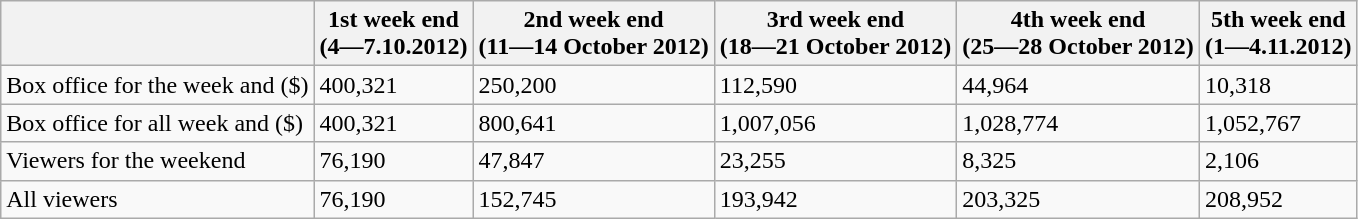<table class="wikitable">
<tr>
<th></th>
<th>1st week end <br> (4—7.10.2012)</th>
<th>2nd week end <br> (11—14 October 2012)</th>
<th>3rd week end <br> (18—21 October 2012)</th>
<th>4th week end<br> (25—28 October 2012)</th>
<th>5th week end<br> (1—4.11.2012)</th>
</tr>
<tr>
<td>Box office for the week and ($)</td>
<td>400,321</td>
<td>250,200</td>
<td>112,590</td>
<td>44,964</td>
<td>10,318</td>
</tr>
<tr>
<td>Box office for all week and ($)</td>
<td>400,321</td>
<td>800,641</td>
<td>1,007,056</td>
<td>1,028,774</td>
<td>1,052,767</td>
</tr>
<tr>
<td>Viewers for the weekend</td>
<td>76,190</td>
<td>47,847</td>
<td>23,255</td>
<td>8,325</td>
<td>2,106</td>
</tr>
<tr>
<td>All viewers</td>
<td>76,190</td>
<td>152,745</td>
<td>193,942</td>
<td>203,325</td>
<td>208,952</td>
</tr>
</table>
